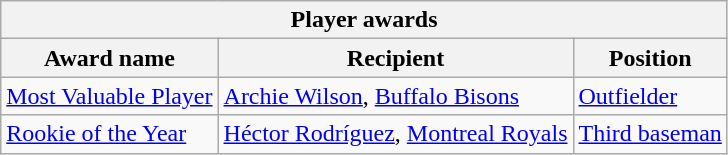<table class="wikitable">
<tr>
<th colspan="3">Player awards</th>
</tr>
<tr>
<th>Award name</th>
<th>Recipient</th>
<th>Position</th>
</tr>
<tr>
<td><a href='#'>Most Valuable Player</a></td>
<td><a href='#'>Archie Wilson</a>, <a href='#'>Buffalo Bisons</a></td>
<td><a href='#'>Outfielder</a></td>
</tr>
<tr>
<td><a href='#'>Rookie of the Year</a></td>
<td><a href='#'>Héctor Rodríguez</a>, <a href='#'>Montreal Royals</a></td>
<td><a href='#'>Third baseman</a></td>
</tr>
</table>
